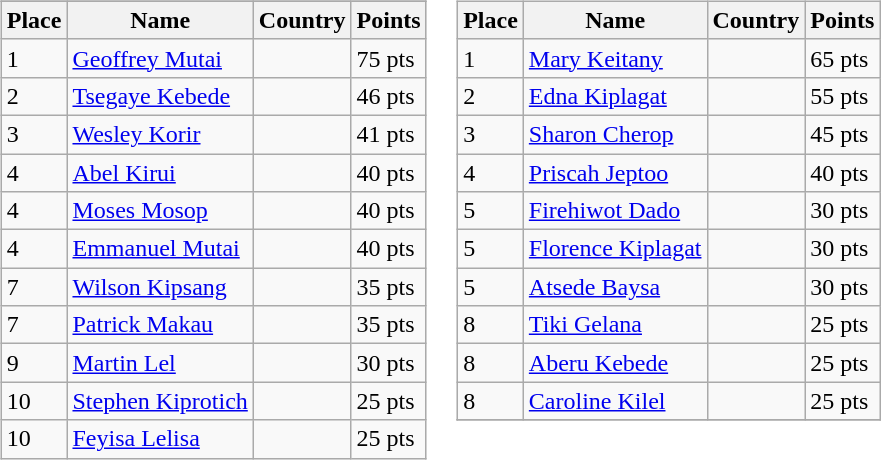<table>
<tr valign="top">
<td><br><table class="wikitable">
<tr>
</tr>
<tr>
<th>Place</th>
<th>Name</th>
<th>Country</th>
<th>Points</th>
</tr>
<tr>
<td>1</td>
<td><a href='#'>Geoffrey Mutai</a></td>
<td></td>
<td>75 pts</td>
</tr>
<tr>
<td>2</td>
<td><a href='#'>Tsegaye Kebede</a></td>
<td></td>
<td>46 pts</td>
</tr>
<tr>
<td>3</td>
<td><a href='#'>Wesley Korir</a></td>
<td></td>
<td>41 pts</td>
</tr>
<tr>
<td>4</td>
<td><a href='#'>Abel Kirui</a></td>
<td></td>
<td>40 pts</td>
</tr>
<tr>
<td>4</td>
<td><a href='#'>Moses Mosop</a></td>
<td></td>
<td>40 pts</td>
</tr>
<tr>
<td>4</td>
<td><a href='#'>Emmanuel Mutai</a></td>
<td></td>
<td>40 pts</td>
</tr>
<tr>
<td>7</td>
<td><a href='#'>Wilson Kipsang</a></td>
<td></td>
<td>35 pts</td>
</tr>
<tr>
<td>7</td>
<td><a href='#'>Patrick Makau</a></td>
<td></td>
<td>35 pts</td>
</tr>
<tr>
<td>9</td>
<td><a href='#'>Martin Lel</a></td>
<td></td>
<td>30 pts</td>
</tr>
<tr>
<td>10</td>
<td><a href='#'>Stephen Kiprotich</a></td>
<td></td>
<td>25 pts</td>
</tr>
<tr>
<td>10</td>
<td><a href='#'>Feyisa Lelisa</a></td>
<td></td>
<td>25 pts</td>
</tr>
</table>
</td>
<td><br><table class="wikitable">
<tr>
<th>Place</th>
<th>Name</th>
<th>Country</th>
<th>Points</th>
</tr>
<tr>
<td>1</td>
<td><a href='#'>Mary Keitany</a></td>
<td></td>
<td>65 pts</td>
</tr>
<tr>
<td>2</td>
<td><a href='#'>Edna Kiplagat</a></td>
<td></td>
<td>55 pts</td>
</tr>
<tr>
<td>3</td>
<td><a href='#'>Sharon Cherop</a></td>
<td></td>
<td>45 pts</td>
</tr>
<tr>
<td>4</td>
<td><a href='#'>Priscah Jeptoo</a></td>
<td></td>
<td>40 pts</td>
</tr>
<tr>
<td>5</td>
<td><a href='#'>Firehiwot Dado</a></td>
<td></td>
<td>30 pts</td>
</tr>
<tr>
<td>5</td>
<td><a href='#'>Florence Kiplagat</a></td>
<td></td>
<td>30 pts</td>
</tr>
<tr>
<td>5</td>
<td><a href='#'>Atsede Baysa</a></td>
<td></td>
<td>30 pts</td>
</tr>
<tr>
<td>8</td>
<td><a href='#'>Tiki Gelana</a></td>
<td></td>
<td>25 pts</td>
</tr>
<tr>
<td>8</td>
<td><a href='#'>Aberu Kebede</a></td>
<td></td>
<td>25 pts</td>
</tr>
<tr>
<td>8</td>
<td><a href='#'>Caroline Kilel</a></td>
<td></td>
<td>25 pts</td>
</tr>
<tr>
</tr>
</table>
</td>
</tr>
</table>
